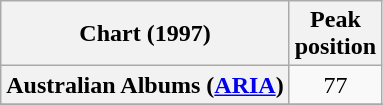<table class="wikitable sortable plainrowheaders" style="text-align:center">
<tr>
<th scope="col">Chart (1997)</th>
<th scope="col">Peak<br>position</th>
</tr>
<tr>
<th scope="row">Australian Albums (<a href='#'>ARIA</a>)</th>
<td>77</td>
</tr>
<tr>
</tr>
<tr>
</tr>
<tr>
</tr>
<tr>
</tr>
<tr>
</tr>
<tr>
</tr>
<tr>
</tr>
<tr>
</tr>
<tr>
</tr>
<tr>
</tr>
</table>
